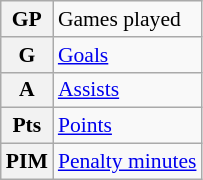<table class="wikitable" style="font-size:90%;">
<tr>
<th>GP</th>
<td>Games played</td>
</tr>
<tr>
<th>G</th>
<td><a href='#'>Goals</a></td>
</tr>
<tr>
<th>A</th>
<td><a href='#'>Assists</a></td>
</tr>
<tr>
<th>Pts</th>
<td><a href='#'>Points</a></td>
</tr>
<tr>
<th>PIM</th>
<td><a href='#'>Penalty minutes</a></td>
</tr>
</table>
